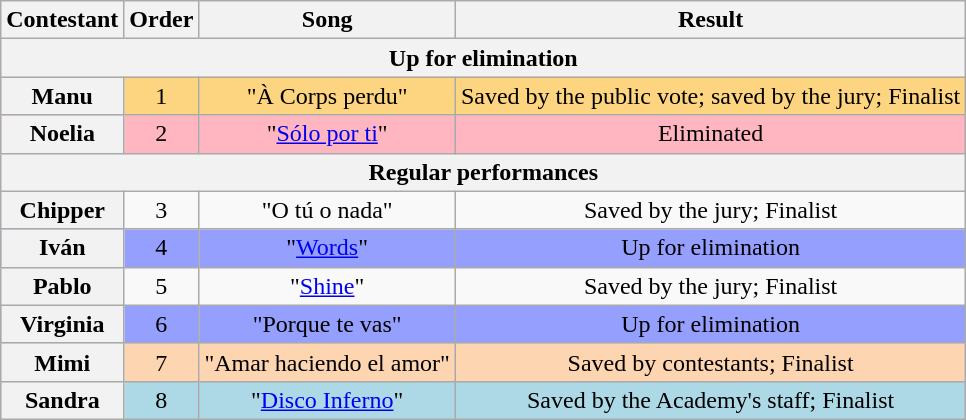<table class="wikitable plainrowheaders" style="text-align:center;">
<tr>
<th scope="col">Contestant</th>
<th scope="col">Order</th>
<th scope="col">Song</th>
<th scope="col">Result</th>
</tr>
<tr>
<th colspan="4">Up for elimination</th>
</tr>
<tr style="background:#fdd581;">
<th scope="row">Manu</th>
<td>1</td>
<td>"À Corps perdu"</td>
<td>Saved by the public vote; saved by the jury; Finalist</td>
</tr>
<tr style="background:lightpink;">
<th scope="row">Noelia</th>
<td>2</td>
<td>"<a href='#'>Sólo por ti</a>"</td>
<td>Eliminated</td>
</tr>
<tr>
<th colspan="4">Regular performances</th>
</tr>
<tr>
<th scope="row">Chipper</th>
<td>3</td>
<td>"O tú o nada"</td>
<td>Saved by the jury; Finalist</td>
</tr>
<tr style="background:#959ffd;">
<th scope="row">Iván</th>
<td>4</td>
<td>"<a href='#'>Words</a>"</td>
<td>Up for elimination</td>
</tr>
<tr>
<th scope="row">Pablo</th>
<td>5</td>
<td>"<a href='#'>Shine</a>"</td>
<td>Saved by the jury; Finalist</td>
</tr>
<tr style="background:#959ffd;">
<th scope="row">Virginia</th>
<td>6</td>
<td>"Porque te vas"</td>
<td>Up for elimination</td>
</tr>
<tr style="background:#fdd5b1;">
<th scope="row">Mimi</th>
<td>7</td>
<td>"Amar haciendo el amor"</td>
<td>Saved by contestants; Finalist</td>
</tr>
<tr style="background:lightblue;">
<th scope="row">Sandra</th>
<td>8</td>
<td>"<a href='#'>Disco Inferno</a>"</td>
<td>Saved by the Academy's staff; Finalist</td>
</tr>
</table>
